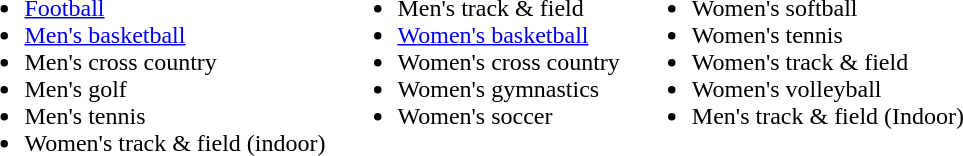<table>
<tr>
<td><br><ul><li><a href='#'>Football</a></li><li><a href='#'>Men's basketball</a></li><li>Men's cross country</li><li>Men's golf</li><li>Men's tennis</li><li>Women's track & field (indoor)</li></ul></td>
<td></td>
<td style="vertical-align:top;"><br><ul><li>Men's track & field</li><li><a href='#'>Women's basketball</a></li><li>Women's cross country</li><li>Women's gymnastics</li><li>Women's soccer</li></ul></td>
<td></td>
<td style="vertical-align:top;"><br><ul><li>Women's softball</li><li>Women's tennis</li><li>Women's track & field</li><li>Women's volleyball</li><li>Men's track & field (Indoor)</li></ul></td>
</tr>
</table>
